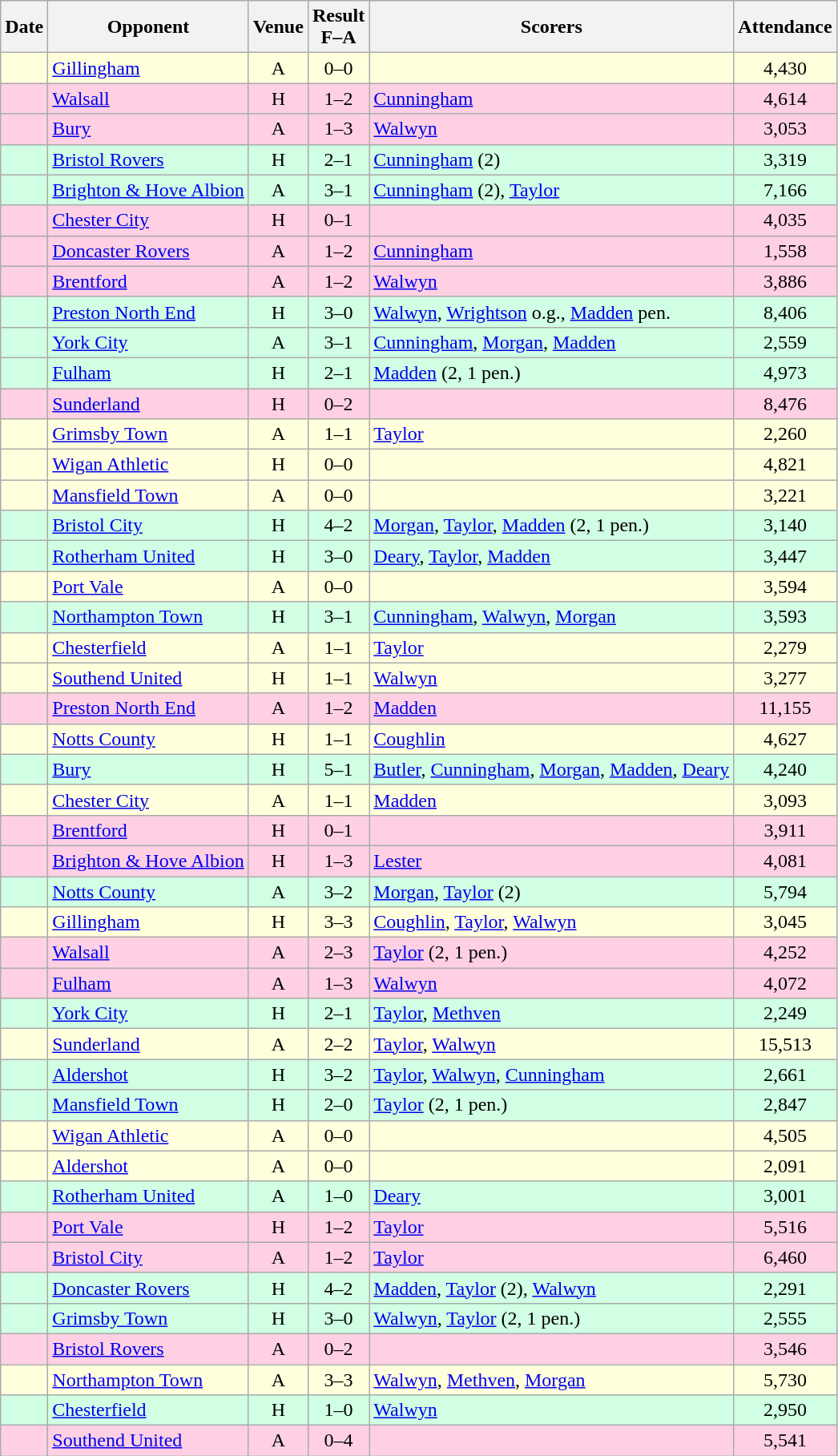<table class="wikitable sortable" style="text-align:center;">
<tr>
<th>Date</th>
<th>Opponent</th>
<th>Venue</th>
<th>Result<br>F–A</th>
<th class=unsortable>Scorers</th>
<th>Attendance</th>
</tr>
<tr bgcolor="#ffffdd">
<td></td>
<td align=left><a href='#'>Gillingham</a></td>
<td>A</td>
<td>0–0</td>
<td></td>
<td>4,430</td>
</tr>
<tr bgcolor="#ffd0e3">
<td></td>
<td align=left><a href='#'>Walsall</a></td>
<td>H</td>
<td>1–2</td>
<td align=left><a href='#'>Cunningham</a></td>
<td>4,614</td>
</tr>
<tr bgcolor="#ffd0e3">
<td></td>
<td align=left><a href='#'>Bury</a></td>
<td>A</td>
<td>1–3</td>
<td align=left><a href='#'>Walwyn</a></td>
<td>3,053</td>
</tr>
<tr bgcolor="#d0ffe3">
<td></td>
<td align=left><a href='#'>Bristol Rovers</a></td>
<td>H</td>
<td>2–1</td>
<td align=left><a href='#'>Cunningham</a> (2)</td>
<td>3,319</td>
</tr>
<tr bgcolor="#d0ffe3">
<td></td>
<td align=left><a href='#'>Brighton & Hove Albion</a></td>
<td>A</td>
<td>3–1</td>
<td align=left><a href='#'>Cunningham</a> (2), <a href='#'>Taylor</a></td>
<td>7,166</td>
</tr>
<tr bgcolor="#ffd0e3">
<td></td>
<td align=left><a href='#'>Chester City</a></td>
<td>H</td>
<td>0–1</td>
<td></td>
<td>4,035</td>
</tr>
<tr bgcolor="#ffd0e3">
<td></td>
<td align=left><a href='#'>Doncaster Rovers</a></td>
<td>A</td>
<td>1–2</td>
<td align=left><a href='#'>Cunningham</a></td>
<td>1,558</td>
</tr>
<tr bgcolor="#ffd0e3">
<td></td>
<td align=left><a href='#'>Brentford</a></td>
<td>A</td>
<td>1–2</td>
<td align=left><a href='#'>Walwyn</a></td>
<td>3,886</td>
</tr>
<tr bgcolor="#d0ffe3">
<td></td>
<td align=left><a href='#'>Preston North End</a></td>
<td>H</td>
<td>3–0</td>
<td align=left><a href='#'>Walwyn</a>, <a href='#'>Wrightson</a> o.g., <a href='#'>Madden</a> pen.</td>
<td>8,406</td>
</tr>
<tr bgcolor="#d0ffe3">
<td></td>
<td align=left><a href='#'>York City</a></td>
<td>A</td>
<td>3–1</td>
<td align=left><a href='#'>Cunningham</a>, <a href='#'>Morgan</a>, <a href='#'>Madden</a></td>
<td>2,559</td>
</tr>
<tr bgcolor="#d0ffe3">
<td></td>
<td align=left><a href='#'>Fulham</a></td>
<td>H</td>
<td>2–1</td>
<td align=left><a href='#'>Madden</a> (2, 1 pen.)</td>
<td>4,973</td>
</tr>
<tr bgcolor="#ffd0e3">
<td></td>
<td align=left><a href='#'>Sunderland</a></td>
<td>H</td>
<td>0–2</td>
<td></td>
<td>8,476</td>
</tr>
<tr bgcolor="#ffffdd">
<td></td>
<td align=left><a href='#'>Grimsby Town</a></td>
<td>A</td>
<td>1–1</td>
<td align=left><a href='#'>Taylor</a></td>
<td>2,260</td>
</tr>
<tr bgcolor="#ffffdd">
<td></td>
<td align=left><a href='#'>Wigan Athletic</a></td>
<td>H</td>
<td>0–0</td>
<td></td>
<td>4,821</td>
</tr>
<tr bgcolor="#ffffdd">
<td></td>
<td align=left><a href='#'>Mansfield Town</a></td>
<td>A</td>
<td>0–0</td>
<td></td>
<td>3,221</td>
</tr>
<tr bgcolor="#d0ffe3">
<td></td>
<td align=left><a href='#'>Bristol City</a></td>
<td>H</td>
<td>4–2</td>
<td align=left><a href='#'>Morgan</a>, <a href='#'>Taylor</a>, <a href='#'>Madden</a> (2, 1 pen.)</td>
<td>3,140</td>
</tr>
<tr bgcolor="#d0ffe3">
<td></td>
<td align=left><a href='#'>Rotherham United</a></td>
<td>H</td>
<td>3–0</td>
<td align=left><a href='#'>Deary</a>, <a href='#'>Taylor</a>, <a href='#'>Madden</a></td>
<td>3,447</td>
</tr>
<tr bgcolor="#ffffdd">
<td></td>
<td align=left><a href='#'>Port Vale</a></td>
<td>A</td>
<td>0–0</td>
<td></td>
<td>3,594</td>
</tr>
<tr bgcolor="#d0ffe3">
<td></td>
<td align=left><a href='#'>Northampton Town</a></td>
<td>H</td>
<td>3–1</td>
<td align=left><a href='#'>Cunningham</a>, <a href='#'>Walwyn</a>, <a href='#'>Morgan</a></td>
<td>3,593</td>
</tr>
<tr bgcolor="#ffffdd">
<td></td>
<td align=left><a href='#'>Chesterfield</a></td>
<td>A</td>
<td>1–1</td>
<td align=left><a href='#'>Taylor</a></td>
<td>2,279</td>
</tr>
<tr bgcolor="#ffffdd">
<td></td>
<td align=left><a href='#'>Southend United</a></td>
<td>H</td>
<td>1–1</td>
<td align=left><a href='#'>Walwyn</a></td>
<td>3,277</td>
</tr>
<tr bgcolor="#ffd0e3">
<td></td>
<td align=left><a href='#'>Preston North End</a></td>
<td>A</td>
<td>1–2</td>
<td align=left><a href='#'>Madden</a></td>
<td>11,155</td>
</tr>
<tr bgcolor="#ffffdd">
<td></td>
<td align=left><a href='#'>Notts County</a></td>
<td>H</td>
<td>1–1</td>
<td align=left><a href='#'>Coughlin</a></td>
<td>4,627</td>
</tr>
<tr bgcolor="#d0ffe3">
<td></td>
<td align=left><a href='#'>Bury</a></td>
<td>H</td>
<td>5–1</td>
<td align=left><a href='#'>Butler</a>, <a href='#'>Cunningham</a>, <a href='#'>Morgan</a>, <a href='#'>Madden</a>, <a href='#'>Deary</a></td>
<td>4,240</td>
</tr>
<tr bgcolor="#ffffdd">
<td></td>
<td align=left><a href='#'>Chester City</a></td>
<td>A</td>
<td>1–1</td>
<td align=left><a href='#'>Madden</a></td>
<td>3,093</td>
</tr>
<tr bgcolor="#ffd0e3">
<td></td>
<td align=left><a href='#'>Brentford</a></td>
<td>H</td>
<td>0–1</td>
<td></td>
<td>3,911</td>
</tr>
<tr bgcolor="#ffd0e3">
<td></td>
<td align=left><a href='#'>Brighton & Hove Albion</a></td>
<td>H</td>
<td>1–3</td>
<td align=left><a href='#'>Lester</a></td>
<td>4,081</td>
</tr>
<tr bgcolor="#d0ffe3">
<td></td>
<td align=left><a href='#'>Notts County</a></td>
<td>A</td>
<td>3–2</td>
<td align=left><a href='#'>Morgan</a>, <a href='#'>Taylor</a> (2)</td>
<td>5,794</td>
</tr>
<tr bgcolor="#ffffdd">
<td></td>
<td align=left><a href='#'>Gillingham</a></td>
<td>H</td>
<td>3–3</td>
<td align=left><a href='#'>Coughlin</a>, <a href='#'>Taylor</a>, <a href='#'>Walwyn</a></td>
<td>3,045</td>
</tr>
<tr bgcolor="#ffd0e3">
<td></td>
<td align=left><a href='#'>Walsall</a></td>
<td>A</td>
<td>2–3</td>
<td align=left><a href='#'>Taylor</a> (2, 1 pen.)</td>
<td>4,252</td>
</tr>
<tr bgcolor="#ffd0e3">
<td></td>
<td align=left><a href='#'>Fulham</a></td>
<td>A</td>
<td>1–3</td>
<td align=left><a href='#'>Walwyn</a></td>
<td>4,072</td>
</tr>
<tr bgcolor="#d0ffe3">
<td></td>
<td align=left><a href='#'>York City</a></td>
<td>H</td>
<td>2–1</td>
<td align=left><a href='#'>Taylor</a>, <a href='#'>Methven</a></td>
<td>2,249</td>
</tr>
<tr bgcolor="#ffffdd">
<td></td>
<td align=left><a href='#'>Sunderland</a></td>
<td>A</td>
<td>2–2</td>
<td align=left><a href='#'>Taylor</a>, <a href='#'>Walwyn</a></td>
<td>15,513</td>
</tr>
<tr bgcolor="#d0ffe3">
<td></td>
<td align=left><a href='#'>Aldershot</a></td>
<td>H</td>
<td>3–2</td>
<td align=left><a href='#'>Taylor</a>, <a href='#'>Walwyn</a>, <a href='#'>Cunningham</a></td>
<td>2,661</td>
</tr>
<tr bgcolor="#d0ffe3">
<td></td>
<td align=left><a href='#'>Mansfield Town</a></td>
<td>H</td>
<td>2–0</td>
<td align=left><a href='#'>Taylor</a> (2, 1 pen.)</td>
<td>2,847</td>
</tr>
<tr bgcolor="#ffffdd">
<td></td>
<td align=left><a href='#'>Wigan Athletic</a></td>
<td>A</td>
<td>0–0</td>
<td></td>
<td>4,505</td>
</tr>
<tr bgcolor="#ffffdd">
<td></td>
<td align=left><a href='#'>Aldershot</a></td>
<td>A</td>
<td>0–0</td>
<td></td>
<td>2,091</td>
</tr>
<tr bgcolor="#d0ffe3">
<td></td>
<td align=left><a href='#'>Rotherham United</a></td>
<td>A</td>
<td>1–0</td>
<td align=left><a href='#'>Deary</a></td>
<td>3,001</td>
</tr>
<tr bgcolor="#ffd0e3">
<td></td>
<td align=left><a href='#'>Port Vale</a></td>
<td>H</td>
<td>1–2</td>
<td align=left><a href='#'>Taylor</a></td>
<td>5,516</td>
</tr>
<tr bgcolor="#ffd0e3">
<td></td>
<td align=left><a href='#'>Bristol City</a></td>
<td>A</td>
<td>1–2</td>
<td align=left><a href='#'>Taylor</a></td>
<td>6,460</td>
</tr>
<tr bgcolor="#d0ffe3">
<td></td>
<td align=left><a href='#'>Doncaster Rovers</a></td>
<td>H</td>
<td>4–2</td>
<td align=left><a href='#'>Madden</a>, <a href='#'>Taylor</a> (2), <a href='#'>Walwyn</a></td>
<td>2,291</td>
</tr>
<tr bgcolor="#d0ffe3">
<td></td>
<td align=left><a href='#'>Grimsby Town</a></td>
<td>H</td>
<td>3–0</td>
<td align=left><a href='#'>Walwyn</a>, <a href='#'>Taylor</a> (2, 1 pen.)</td>
<td>2,555</td>
</tr>
<tr bgcolor="#ffd0e3">
<td></td>
<td align=left><a href='#'>Bristol Rovers</a></td>
<td>A</td>
<td>0–2</td>
<td></td>
<td>3,546</td>
</tr>
<tr bgcolor="#ffffdd">
<td></td>
<td align=left><a href='#'>Northampton Town</a></td>
<td>A</td>
<td>3–3</td>
<td align=left><a href='#'>Walwyn</a>, <a href='#'>Methven</a>, <a href='#'>Morgan</a></td>
<td>5,730</td>
</tr>
<tr bgcolor="#d0ffe3">
<td></td>
<td align=left><a href='#'>Chesterfield</a></td>
<td>H</td>
<td>1–0</td>
<td align=left><a href='#'>Walwyn</a></td>
<td>2,950</td>
</tr>
<tr bgcolor="#ffd0e3">
<td></td>
<td align=left><a href='#'>Southend United</a></td>
<td>A</td>
<td>0–4</td>
<td></td>
<td>5,541</td>
</tr>
</table>
